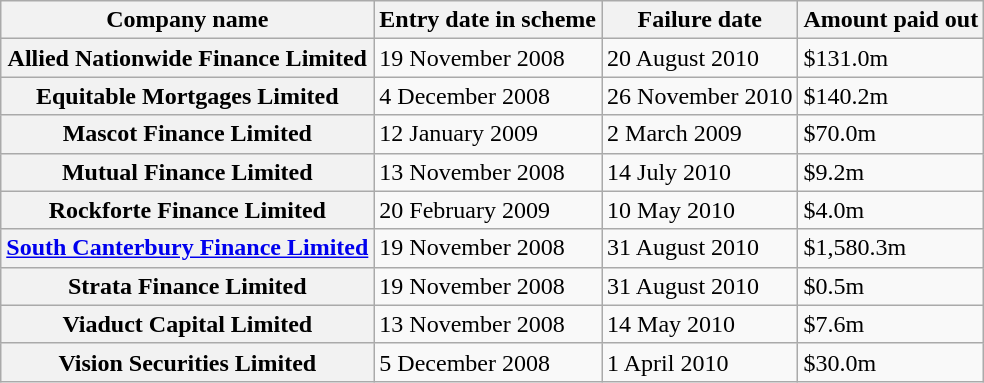<table border="1" class="wikitable">
<tr>
<th>Company name</th>
<th>Entry date in scheme</th>
<th>Failure date</th>
<th>Amount paid out</th>
</tr>
<tr>
<th>Allied Nationwide Finance Limited</th>
<td>19 November 2008</td>
<td>20 August 2010</td>
<td>$131.0m</td>
</tr>
<tr>
<th>Equitable Mortgages Limited</th>
<td>4 December 2008</td>
<td>26 November 2010</td>
<td>$140.2m</td>
</tr>
<tr>
<th>Mascot Finance Limited</th>
<td>12 January 2009</td>
<td>2 March 2009</td>
<td>$70.0m</td>
</tr>
<tr>
<th>Mutual Finance Limited</th>
<td>13 November 2008</td>
<td>14 July 2010</td>
<td>$9.2m</td>
</tr>
<tr>
<th>Rockforte Finance Limited</th>
<td>20 February 2009</td>
<td>10 May 2010</td>
<td>$4.0m</td>
</tr>
<tr>
<th><a href='#'>South Canterbury Finance Limited</a></th>
<td>19 November 2008</td>
<td>31 August 2010</td>
<td>$1,580.3m</td>
</tr>
<tr>
<th>Strata Finance Limited</th>
<td>19 November 2008</td>
<td>31 August 2010</td>
<td>$0.5m</td>
</tr>
<tr>
<th>Viaduct Capital Limited</th>
<td>13 November 2008</td>
<td>14 May 2010</td>
<td>$7.6m</td>
</tr>
<tr>
<th>Vision Securities Limited</th>
<td>5 December 2008</td>
<td>1 April 2010</td>
<td>$30.0m</td>
</tr>
</table>
